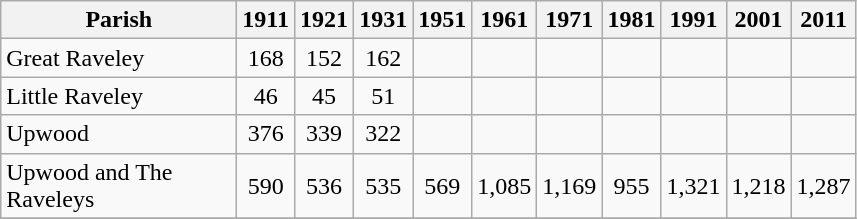<table class="wikitable" style="text-align:center;">
<tr>
<th width="150">Parish<br></th>
<th width="30">1911<br></th>
<th width="30">1921<br></th>
<th width="30">1931<br></th>
<th width="30">1951<br></th>
<th width="30">1961<br></th>
<th width="30">1971<br></th>
<th width="30">1981<br></th>
<th width="30">1991<br></th>
<th width="30">2001<br></th>
<th width="30">2011 <br></th>
</tr>
<tr>
<td align=left>Great Raveley</td>
<td align="center">168</td>
<td align="center">152</td>
<td align="center">162</td>
<td align="center"></td>
<td align="center"></td>
<td align="center"></td>
<td align="center"></td>
<td align="center"></td>
<td align="center"></td>
<td align="center"></td>
</tr>
<tr>
<td align=left>Little Raveley</td>
<td align="center">46</td>
<td align="center">45</td>
<td align="center">51</td>
<td align="center"></td>
<td align="center"></td>
<td align="center"></td>
<td align="center"></td>
<td align="center"></td>
<td align="center"></td>
<td align="center"></td>
</tr>
<tr>
<td align=left>Upwood</td>
<td align="center">376</td>
<td align="center">339</td>
<td align="center">322</td>
<td align="center"></td>
<td align="center"></td>
<td align="center"></td>
<td align="center"></td>
<td align="center"></td>
<td align="center"></td>
<td align="center"></td>
</tr>
<tr>
<td align=left>Upwood and The Raveleys</td>
<td align="center">590</td>
<td align="center">536</td>
<td align="center">535</td>
<td align="center">569</td>
<td align="center">1,085</td>
<td align="center">1,169</td>
<td align="center">955</td>
<td align="center">1,321</td>
<td align="center">1,218</td>
<td align="center">1,287</td>
</tr>
<tr>
</tr>
</table>
